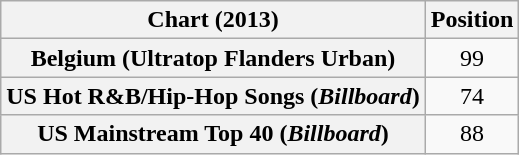<table class="wikitable plainrowheaders" style="text-align: center;">
<tr>
<th>Chart (2013)</th>
<th>Position</th>
</tr>
<tr>
<th scope="row">Belgium (Ultratop Flanders Urban)</th>
<td>99</td>
</tr>
<tr>
<th scope="row">US Hot R&B/Hip-Hop Songs (<em>Billboard</em>)</th>
<td>74</td>
</tr>
<tr>
<th scope="row">US Mainstream Top 40 (<em>Billboard</em>)</th>
<td>88</td>
</tr>
</table>
